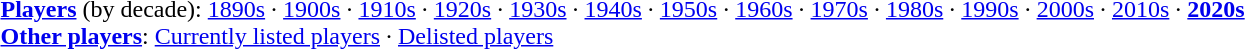<table id="toc" class="toc" summary="Contents">
<tr>
<td><br><strong><a href='#'>Players</a></strong> (by decade): <a href='#'>1890s</a> · <a href='#'>1900s</a> · <a href='#'>1910s</a> · <a href='#'>1920s</a> · <a href='#'>1930s</a> · <a href='#'>1940s</a> · <a href='#'>1950s</a> · <a href='#'>1960s</a> · <a href='#'>1970s</a> · <a href='#'>1980s</a> · <a href='#'>1990s</a> · <a href='#'>2000s</a> · <a href='#'>2010s</a> · <strong><a href='#'>2020s</a><br><a href='#'>Other players</a></strong>: <a href='#'>Currently listed players</a> · <a href='#'>Delisted players</a> </td>
</tr>
</table>
